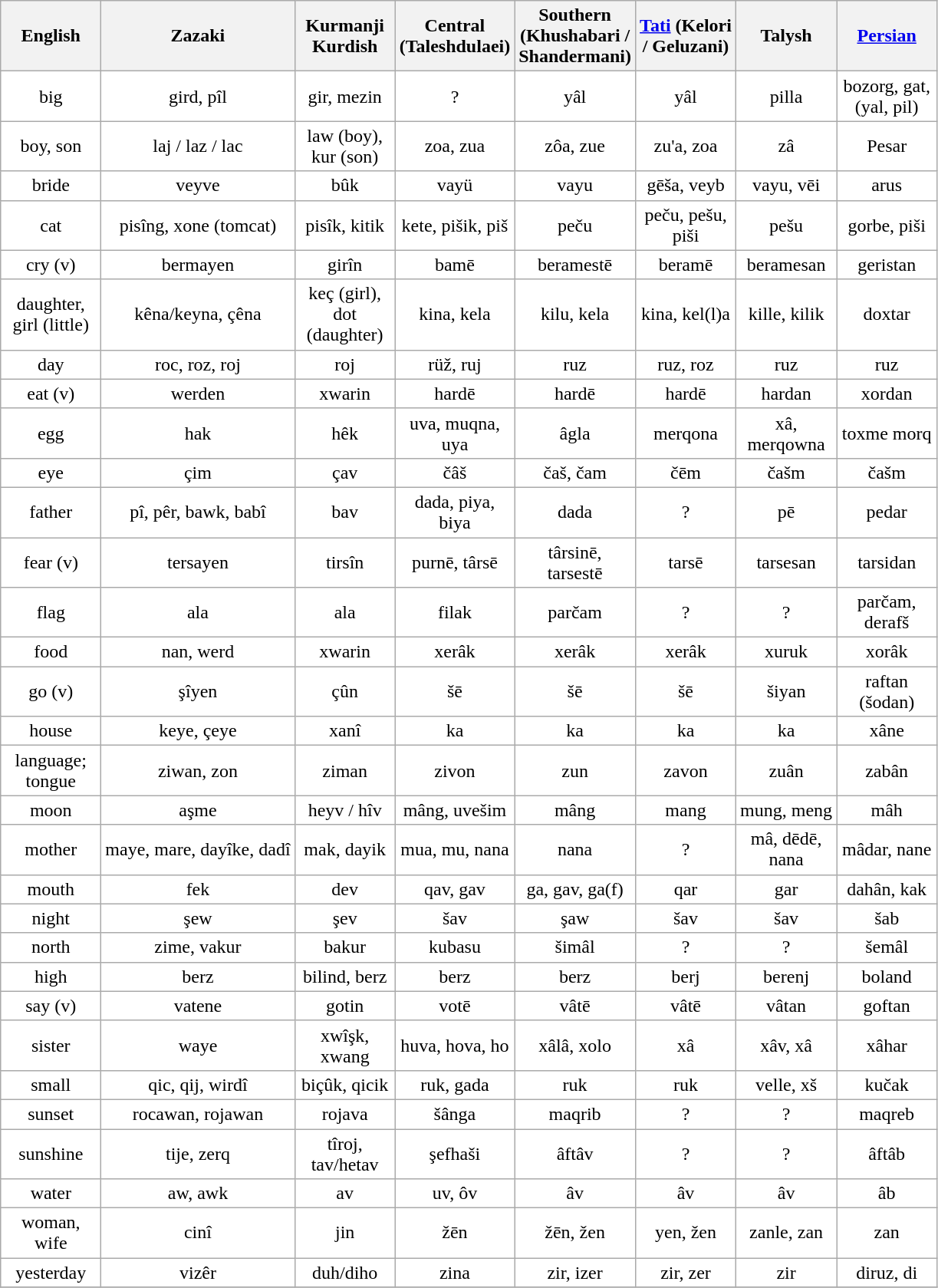<table class="wikitable" style="border:1px solid #aaa; border-collapse:collapse; text-align: center; background:white;">
<tr>
<th style="width:80px;">English</th>
<th style="width:80px6;">Zazaki</th>
<th style="width:80px;">Kurmanji Kurdish</th>
<th style="width:80px;">Central (Taleshdulaei)</th>
<th style="width:80px;">Southern (Khushabari / Shandermani)</th>
<th style="width:80px;"><a href='#'>Tati</a> (Kelori / Geluzani)</th>
<th style="width:80px;">Talysh</th>
<th style="width:80px;"><a href='#'>Persian</a></th>
</tr>
<tr>
<td>big</td>
<td>gird, pîl</td>
<td>gir, mezin</td>
<td>?</td>
<td>yâl</td>
<td>yâl</td>
<td>pilla</td>
<td>bozorg, gat, (yal, pil)</td>
</tr>
<tr>
<td>boy, son</td>
<td>laj / laz / lac</td>
<td>law (boy), kur (son)</td>
<td>zoa, zua</td>
<td>zôa, zue</td>
<td>zu'a, zoa</td>
<td>zâ</td>
<td>Pesar</td>
</tr>
<tr>
<td>bride</td>
<td>veyve</td>
<td>bûk</td>
<td>vayü</td>
<td>vayu</td>
<td>gēša, veyb</td>
<td>vayu, vēi</td>
<td>arus</td>
</tr>
<tr>
<td>cat</td>
<td>pisîng, xone (tomcat)</td>
<td>pisîk, kitik</td>
<td>kete, pišik, piš</td>
<td>peču</td>
<td>peču, pešu, piši</td>
<td>pešu</td>
<td>gorbe, piši</td>
</tr>
<tr>
<td>cry (v)</td>
<td>bermayen</td>
<td>girîn</td>
<td>bamē</td>
<td>beramestē</td>
<td>beramē</td>
<td>beramesan</td>
<td>geristan</td>
</tr>
<tr>
<td>daughter, girl (little)</td>
<td>kêna/keyna, çêna</td>
<td>keç (girl), dot (daughter)</td>
<td>kina, kela</td>
<td>kilu, kela</td>
<td>kina, kel(l)a</td>
<td>kille, kilik</td>
<td>doxtar</td>
</tr>
<tr>
<td>day</td>
<td>roc, roz, roj</td>
<td>roj</td>
<td>rüž, ruj</td>
<td>ruz</td>
<td>ruz, roz</td>
<td>ruz</td>
<td>ruz</td>
</tr>
<tr>
<td>eat (v)</td>
<td>werden</td>
<td>xwarin</td>
<td>hardē</td>
<td>hardē</td>
<td>hardē</td>
<td>hardan</td>
<td>xordan</td>
</tr>
<tr>
<td>egg</td>
<td>hak</td>
<td>hêk</td>
<td>uva, muqna, uya</td>
<td>âgla</td>
<td>merqona</td>
<td>xâ, merqowna</td>
<td>toxme morq</td>
</tr>
<tr>
<td>eye</td>
<td>çim</td>
<td>çav</td>
<td>čâš</td>
<td>čaš,  čam</td>
<td>čēm</td>
<td>čašm</td>
<td>čašm</td>
</tr>
<tr>
<td>father</td>
<td>pî, pêr, bawk, babî</td>
<td>bav</td>
<td>dada, piya, biya</td>
<td>dada</td>
<td>?</td>
<td>pē</td>
<td>pedar</td>
</tr>
<tr>
<td>fear (v)</td>
<td>tersayen</td>
<td>tirsîn</td>
<td>purnē, târsē</td>
<td>târsinē, tarsestē</td>
<td>tarsē</td>
<td>tarsesan</td>
<td>tarsidan</td>
</tr>
<tr>
<td>flag</td>
<td>ala</td>
<td>ala</td>
<td>filak</td>
<td>parčam</td>
<td>?</td>
<td>?</td>
<td>parčam, derafš</td>
</tr>
<tr>
<td>food</td>
<td>nan, werd</td>
<td>xwarin</td>
<td>xerâk</td>
<td>xerâk</td>
<td>xerâk</td>
<td>xuruk</td>
<td>xorâk</td>
</tr>
<tr>
<td>go (v)</td>
<td>şîyen</td>
<td>çûn</td>
<td>šē</td>
<td>šē</td>
<td>šē</td>
<td>šiyan</td>
<td>raftan (šodan)</td>
</tr>
<tr>
<td>house</td>
<td>keye, çeye</td>
<td>xanî</td>
<td>ka</td>
<td>ka</td>
<td>ka</td>
<td>ka</td>
<td>xâne</td>
</tr>
<tr>
<td>language; tongue</td>
<td>ziwan, zon</td>
<td>ziman</td>
<td>zivon</td>
<td>zun</td>
<td>zavon</td>
<td>zuân</td>
<td>zabân</td>
</tr>
<tr>
<td>moon</td>
<td>aşme</td>
<td>heyv / hîv</td>
<td>mâng, uvešim</td>
<td>mâng</td>
<td>mang</td>
<td>mung, meng</td>
<td>mâh</td>
</tr>
<tr>
<td>mother</td>
<td>maye, mare, dayîke, dadî</td>
<td>mak, dayik</td>
<td>mua, mu, nana</td>
<td>nana</td>
<td>?</td>
<td>mâ, dēdē, nana</td>
<td>mâdar, nane</td>
</tr>
<tr>
<td>mouth</td>
<td>fek</td>
<td>dev</td>
<td>qav, gav</td>
<td>ga, gav, ga(f)</td>
<td>qar</td>
<td>gar</td>
<td>dahân, kak</td>
</tr>
<tr>
<td>night</td>
<td>şew</td>
<td>şev</td>
<td>šav</td>
<td>şaw</td>
<td>šav</td>
<td>šav</td>
<td>šab</td>
</tr>
<tr>
<td>north</td>
<td>zime, vakur</td>
<td>bakur</td>
<td>kubasu</td>
<td>šimâl</td>
<td>?</td>
<td>?</td>
<td>šemâl</td>
</tr>
<tr>
<td>high</td>
<td>berz</td>
<td>bilind, berz</td>
<td>berz</td>
<td>berz</td>
<td>berj</td>
<td>berenj</td>
<td>boland</td>
</tr>
<tr>
<td>say (v)</td>
<td>vatene</td>
<td>gotin</td>
<td>votē</td>
<td>vâtē</td>
<td>vâtē</td>
<td>vâtan</td>
<td>goftan</td>
</tr>
<tr>
<td>sister</td>
<td>waye</td>
<td>xwîşk, xwang</td>
<td>huva, hova, ho</td>
<td>xâlâ, xolo</td>
<td>xâ</td>
<td>xâv, xâ</td>
<td>xâhar</td>
</tr>
<tr>
<td>small</td>
<td>qic, qij, wirdî</td>
<td>biçûk, qicik</td>
<td>ruk, gada</td>
<td>ruk</td>
<td>ruk</td>
<td>velle, xš</td>
<td>kučak</td>
</tr>
<tr>
<td>sunset</td>
<td>rocawan, rojawan</td>
<td>rojava</td>
<td>šânga</td>
<td>maqrib</td>
<td>?</td>
<td>?</td>
<td>maqreb</td>
</tr>
<tr>
<td>sunshine</td>
<td>tije, zerq</td>
<td>tîroj, tav/hetav</td>
<td>şefhaši</td>
<td>âftâv</td>
<td>?</td>
<td>?</td>
<td>âftâb</td>
</tr>
<tr>
<td>water</td>
<td>aw, awk</td>
<td>av</td>
<td>uv, ôv</td>
<td>âv</td>
<td>âv</td>
<td>âv</td>
<td>âb</td>
</tr>
<tr>
<td>woman, wife</td>
<td>cinî</td>
<td>jin</td>
<td>žēn</td>
<td>žēn, žen</td>
<td>yen, žen</td>
<td>zanle, zan</td>
<td>zan</td>
</tr>
<tr>
<td>yesterday</td>
<td>vizêr</td>
<td>duh/diho</td>
<td>zina</td>
<td>zir, izer</td>
<td>zir, zer</td>
<td>zir</td>
<td>diruz, di</td>
</tr>
<tr>
</tr>
</table>
